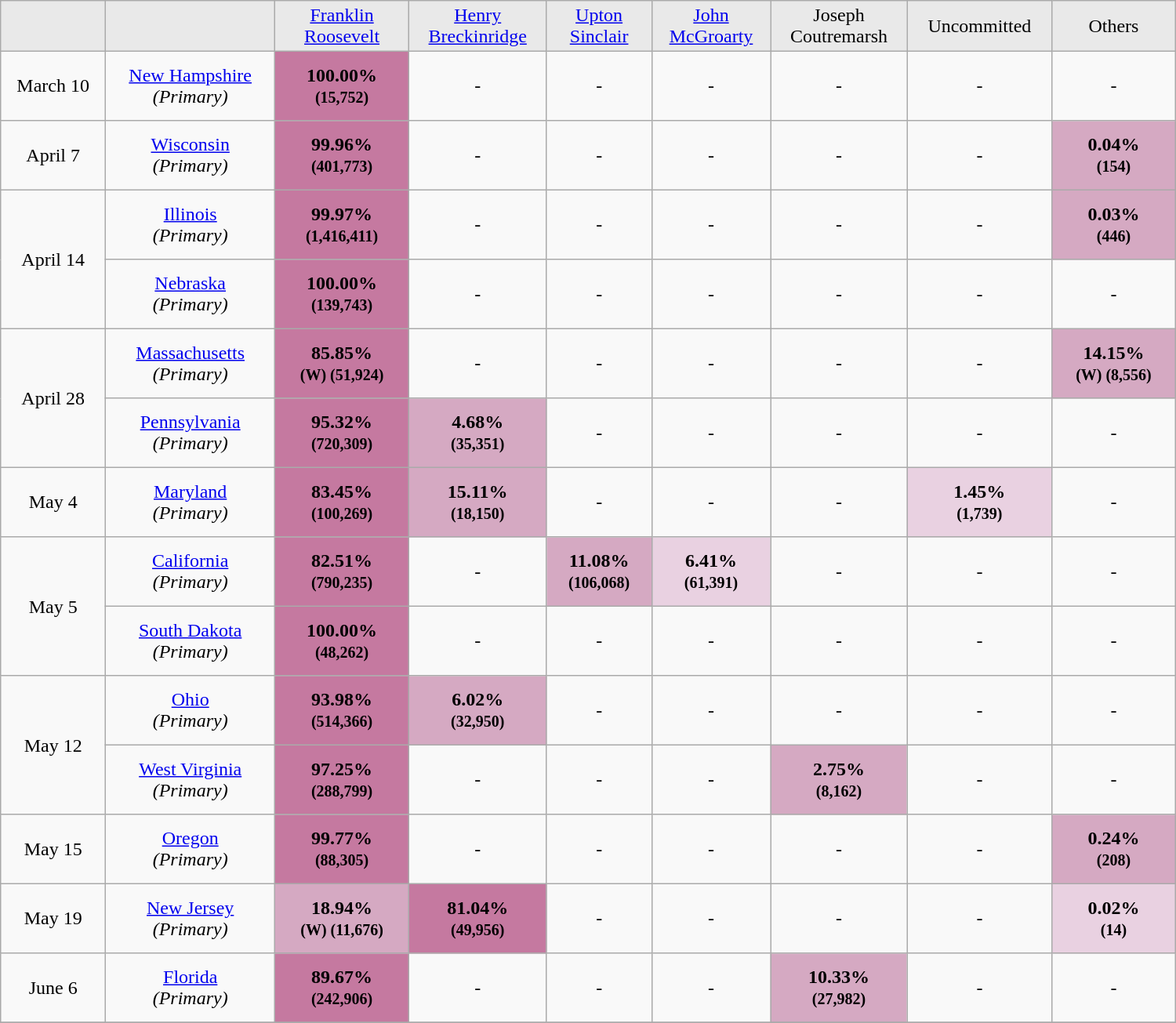<table class="wikitable" style="text-align:center; width:1000px;">
<tr style="text-align:center; background:#e9e9e9;">
<td></td>
<td></td>
<td align="center"><a href='#'>Franklin<br>Roosevelt</a></td>
<td align="center"><a href='#'>Henry<br>Breckinridge</a></td>
<td align="center"><a href='#'>Upton<br>Sinclair</a></td>
<td align="center"><a href='#'>John<br>McGroarty</a></td>
<td align="center">Joseph<br>Coutremarsh</td>
<td align="center">Uncommitted</td>
<td align="center">Others</td>
</tr>
<tr>
<td>March 10</td>
<td><a href='#'>New Hampshire</a><br><em>(Primary)</em></td>
<td style="padding:11px 8px; background:#c579a0;"><strong>100.00%</strong><br><small><strong>(15,752)</strong></small></td>
<td>-</td>
<td>-</td>
<td>-</td>
<td>-</td>
<td>-</td>
<td>-</td>
</tr>
<tr>
<td>April 7</td>
<td><a href='#'>Wisconsin</a><br><em>(Primary)</em></td>
<td style="padding:11px 8px; background:#c579a0;"><strong>99.96%</strong><br><small><strong>(401,773)</strong></small></td>
<td>-</td>
<td>-</td>
<td>-</td>
<td>-</td>
<td>-</td>
<td style="padding:11px 8px; background:#d5a9c2;"><strong>0.04%</strong><br><small><strong>(154)</strong></small></td>
</tr>
<tr>
<td rowspan=2>April 14</td>
<td><a href='#'>Illinois</a><br><em>(Primary)</em></td>
<td style="padding:11px 8px; background:#c579a0;"><strong>99.97%</strong><br><small><strong>(1,416,411)</strong></small></td>
<td>-</td>
<td>-</td>
<td>-</td>
<td>-</td>
<td>-</td>
<td style="padding:11px 8px; background:#d5a9c2;"><strong>0.03%</strong><br><small><strong>(446)</strong></small></td>
</tr>
<tr>
<td><a href='#'>Nebraska</a><br><em>(Primary)</em></td>
<td style="padding:11px 8px; background:#c579a0;"><strong>100.00%</strong><br><small><strong>(139,743)</strong></small></td>
<td>-</td>
<td>-</td>
<td>-</td>
<td>-</td>
<td>-</td>
<td>-</td>
</tr>
<tr>
<td rowspan=2>April 28</td>
<td><a href='#'>Massachusetts</a><br><em>(Primary)</em></td>
<td style="padding:11px 8px; background:#c579a0;"><strong>85.85%</strong><br><small><strong>(W) (51,924)</strong></small></td>
<td>-</td>
<td>-</td>
<td>-</td>
<td>-</td>
<td>-</td>
<td style="padding:11px 8px; background:#d5a9c2;"><strong>14.15%</strong><br><small><strong>(W) (8,556)</strong></small></td>
</tr>
<tr>
<td><a href='#'>Pennsylvania</a><br><em>(Primary)</em></td>
<td style="padding:11px 8px; background:#c579a0;"><strong>95.32%</strong><br><small><strong>(720,309)</strong></small></td>
<td style="padding:11px 8px; background:#d5a9c2;"><strong>4.68%</strong><br><small><strong>(35,351)</strong></small></td>
<td>-</td>
<td>-</td>
<td>-</td>
<td>-</td>
<td>-</td>
</tr>
<tr>
<td>May 4</td>
<td><a href='#'>Maryland</a><br><em>(Primary)</em></td>
<td style="padding:11px 8px; background:#c579a0;"><strong>83.45%</strong><br><small><strong>(100,269)</strong></small></td>
<td style="padding:11px 8px; background:#d5a9c2;"><strong>15.11%</strong><br><small><strong>(18,150)</strong></small></td>
<td>-</td>
<td>-</td>
<td>-</td>
<td style="padding:11px 8px; background:#e9d1e1;"><strong>1.45%</strong><br><small><strong>(1,739)</strong></small></td>
<td>-</td>
</tr>
<tr>
<td rowspan=2>May 5</td>
<td><a href='#'>California</a><br><em>(Primary)</em></td>
<td style="padding:11px 8px; background:#c579a0;"><strong>82.51%</strong><br><small><strong>(790,235)</strong></small></td>
<td>-</td>
<td style="padding:11px 8px; background:#d5a9c2;"><strong>11.08%</strong><br><small><strong>(106,068)</strong></small></td>
<td style="padding:11px 8px; background:#e9d1e1;"><strong>6.41%</strong><br><small><strong>(61,391)</strong></small></td>
<td>-</td>
<td>-</td>
<td>-</td>
</tr>
<tr>
<td><a href='#'>South Dakota</a><br><em>(Primary)</em></td>
<td style="padding:11px 8px; background:#c579a0;"><strong>100.00%</strong><br><small><strong>(48,262)</strong></small></td>
<td>-</td>
<td>-</td>
<td>-</td>
<td>-</td>
<td>-</td>
<td>-</td>
</tr>
<tr>
<td rowspan=2>May 12</td>
<td><a href='#'>Ohio</a><br><em>(Primary)</em></td>
<td style="padding:11px 8px; background:#c579a0;"><strong>93.98%</strong><br><small><strong>(514,366)</strong></small></td>
<td style="padding:11px 8px; background:#d5a9c2;"><strong>6.02%</strong><br><small><strong>(32,950)</strong></small></td>
<td>-</td>
<td>-</td>
<td>-</td>
<td>-</td>
<td>-</td>
</tr>
<tr>
<td><a href='#'>West Virginia</a><br><em>(Primary)</em></td>
<td style="padding:11px 8px; background:#c579a0;"><strong>97.25%</strong><br><small><strong>(288,799)</strong></small></td>
<td>-</td>
<td>-</td>
<td>-</td>
<td style="padding:11px 8px; background:#d5a9c2;"><strong>2.75%</strong><br><small><strong>(8,162)</strong></small></td>
<td>-</td>
<td>-</td>
</tr>
<tr>
<td>May 15</td>
<td><a href='#'>Oregon</a><br><em>(Primary)</em></td>
<td style="padding:11px 8px; background:#c579a0;"><strong>99.77%</strong><br><small><strong>(88,305)</strong></small></td>
<td>-</td>
<td>-</td>
<td>-</td>
<td>-</td>
<td>-</td>
<td style="padding:11px 8px; background:#d5a9c2;"><strong>0.24%</strong><br><small><strong>(208)</strong></small></td>
</tr>
<tr>
<td>May 19</td>
<td><a href='#'>New Jersey</a><br><em>(Primary)</em></td>
<td style="padding:11px 8px; background:#d5a9c2;"><strong>18.94%</strong><br><small><strong>(W) (11,676)</strong></small></td>
<td style="padding:11px 8px; background:#c579a0;"><strong>81.04%</strong><br><small><strong>(49,956)</strong></small></td>
<td>-</td>
<td>-</td>
<td>-</td>
<td>-</td>
<td style="padding:11px 8px; background:#e9d1e1;"><strong>0.02%</strong><br><small><strong>(14)</strong></small></td>
</tr>
<tr>
<td>June 6</td>
<td><a href='#'>Florida</a><br><em>(Primary)</em></td>
<td style="padding:11px 8px; background:#c579a0;"><strong>89.67%</strong><br><small><strong>(242,906)</strong></small></td>
<td>-</td>
<td>-</td>
<td>-</td>
<td style="padding:11px 8px; background:#d5a9c2;"><strong>10.33%</strong><br><small><strong>(27,982)</strong></small></td>
<td>-</td>
<td>-</td>
</tr>
<tr>
</tr>
</table>
